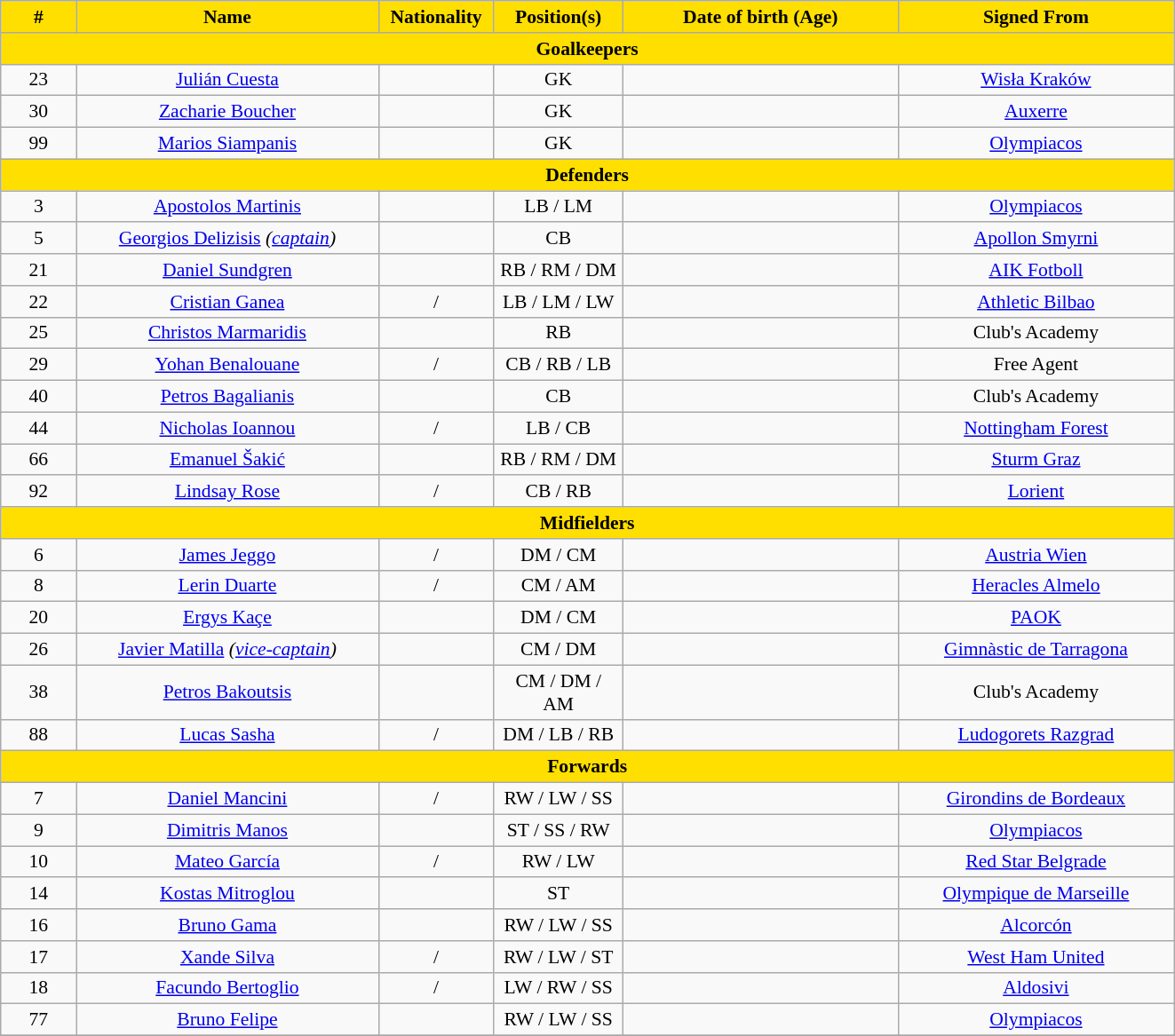<table class="wikitable" style="text-align:center; font-size:90%;">
<tr>
<th style="background:#FFDF00; color:black; text-align:center;"; width=50>#</th>
<th style="background:#FFDF00; color:black; text-align:center;"; width=220>Name</th>
<th style="background:#FFDF00; color:black; text-align:center;"; width=80>Nationality</th>
<th style="background:#FFDF00; color:black; text-align:center;"; width=90>Position(s)</th>
<th style="background:#FFDF00; color:black; text-align:center;"; width=200>Date of birth (Age)</th>
<th style="background:#FFDF00; color:black; text-align:center;"; width=200>Signed From</th>
</tr>
<tr>
<th colspan="6" style="background:#FFDF00; color:black; text-align:center"><strong>Goalkeepers</strong></th>
</tr>
<tr>
<td>23</td>
<td><a href='#'>Julián Cuesta</a></td>
<td></td>
<td>GK</td>
<td></td>
<td> <a href='#'>Wisła Kraków</a></td>
</tr>
<tr>
<td>30</td>
<td><a href='#'>Zacharie Boucher</a></td>
<td></td>
<td>GK</td>
<td></td>
<td> <a href='#'>Auxerre</a></td>
</tr>
<tr>
<td>99</td>
<td><a href='#'>Marios Siampanis</a></td>
<td></td>
<td>GK</td>
<td></td>
<td> <a href='#'>Olympiacos</a></td>
</tr>
<tr>
<th colspan="6" style="background:#FFDF00; color:black; text-align:center"><strong>Defenders</strong></th>
</tr>
<tr>
<td>3</td>
<td><a href='#'>Apostolos Martinis</a></td>
<td></td>
<td>LB / LM</td>
<td></td>
<td> <a href='#'>Olympiacos</a></td>
</tr>
<tr>
<td>5</td>
<td><a href='#'>Georgios Delizisis</a> <em>(<a href='#'>captain</a>)</em></td>
<td></td>
<td>CB</td>
<td></td>
<td> <a href='#'>Apollon Smyrni</a></td>
</tr>
<tr>
<td>21</td>
<td><a href='#'>Daniel Sundgren</a></td>
<td></td>
<td>RB / RM / DM</td>
<td></td>
<td> <a href='#'>AIK Fotboll</a></td>
</tr>
<tr>
<td>22</td>
<td><a href='#'>Cristian Ganea</a></td>
<td> / </td>
<td>LB / LM / LW</td>
<td></td>
<td> <a href='#'>Athletic Bilbao</a></td>
</tr>
<tr>
<td>25</td>
<td><a href='#'>Christos Marmaridis</a></td>
<td></td>
<td>RB</td>
<td></td>
<td>Club's Academy</td>
</tr>
<tr>
<td>29</td>
<td><a href='#'>Yohan Benalouane</a></td>
<td> / </td>
<td>CB / RB / LB</td>
<td></td>
<td>Free Agent</td>
</tr>
<tr>
<td>40</td>
<td><a href='#'>Petros Bagalianis</a></td>
<td></td>
<td>CB</td>
<td></td>
<td>Club's Academy</td>
</tr>
<tr>
<td>44</td>
<td><a href='#'>Nicholas Ioannou</a></td>
<td> / </td>
<td>LB / CB</td>
<td></td>
<td> <a href='#'>Nottingham Forest</a></td>
</tr>
<tr>
<td>66</td>
<td><a href='#'>Emanuel Šakić</a></td>
<td></td>
<td>RB / RM / DM</td>
<td></td>
<td> <a href='#'>Sturm Graz</a></td>
</tr>
<tr>
<td>92</td>
<td><a href='#'>Lindsay Rose</a></td>
<td> / </td>
<td>CB / RB</td>
<td></td>
<td> <a href='#'>Lorient</a></td>
</tr>
<tr>
<th colspan="6" style="background:#FFDF00; color:black; text-align:center"><strong>Midfielders</strong></th>
</tr>
<tr>
<td>6</td>
<td><a href='#'>James Jeggo</a></td>
<td> / </td>
<td>DM / CM</td>
<td></td>
<td> <a href='#'>Austria Wien</a></td>
</tr>
<tr>
<td>8</td>
<td><a href='#'>Lerin Duarte</a></td>
<td> / </td>
<td>CM / AM</td>
<td></td>
<td> <a href='#'>Heracles Almelo</a></td>
</tr>
<tr>
<td>20</td>
<td><a href='#'>Ergys Kaçe</a></td>
<td></td>
<td>DM / CM</td>
<td></td>
<td> <a href='#'>PAOK</a></td>
</tr>
<tr>
<td>26</td>
<td><a href='#'>Javier Matilla</a> <em>(<a href='#'>vice-captain</a>)</em></td>
<td></td>
<td>CM / DM</td>
<td></td>
<td> <a href='#'>Gimnàstic de Tarragona</a></td>
</tr>
<tr>
<td>38</td>
<td><a href='#'>Petros Bakoutsis</a></td>
<td></td>
<td>CM / DM / AM</td>
<td></td>
<td>Club's Academy</td>
</tr>
<tr>
<td>88</td>
<td><a href='#'>Lucas Sasha</a></td>
<td> / </td>
<td>DM / LB / RB</td>
<td></td>
<td> <a href='#'>Ludogorets Razgrad</a></td>
</tr>
<tr>
<th colspan="6" style="background:#FFDF00; color:black; text-align:center"><strong>Forwards</strong></th>
</tr>
<tr>
<td>7</td>
<td><a href='#'>Daniel Mancini</a></td>
<td> / </td>
<td>RW / LW / SS</td>
<td></td>
<td> <a href='#'>Girondins de Bordeaux</a></td>
</tr>
<tr>
<td>9</td>
<td><a href='#'>Dimitris Manos</a></td>
<td></td>
<td>ST / SS / RW</td>
<td></td>
<td> <a href='#'>Olympiacos</a></td>
</tr>
<tr>
<td>10</td>
<td><a href='#'>Mateo García</a></td>
<td> / </td>
<td>RW / LW</td>
<td></td>
<td> <a href='#'>Red Star Belgrade</a></td>
</tr>
<tr>
<td>14</td>
<td><a href='#'>Kostas Mitroglou</a></td>
<td></td>
<td>ST</td>
<td></td>
<td> <a href='#'>Olympique de Marseille</a></td>
</tr>
<tr>
<td>16</td>
<td><a href='#'>Bruno Gama</a></td>
<td></td>
<td>RW / LW / SS</td>
<td></td>
<td> <a href='#'>Alcorcón</a></td>
</tr>
<tr>
<td>17</td>
<td><a href='#'>Xande Silva</a></td>
<td> / </td>
<td>RW / LW / ST</td>
<td></td>
<td> <a href='#'>West Ham United</a></td>
</tr>
<tr>
<td>18</td>
<td><a href='#'>Facundo Bertoglio</a></td>
<td> / </td>
<td>LW / RW / SS</td>
<td></td>
<td> <a href='#'>Aldosivi</a></td>
</tr>
<tr>
<td>77</td>
<td><a href='#'>Bruno Felipe</a></td>
<td></td>
<td>RW / LW / SS</td>
<td></td>
<td> <a href='#'>Olympiacos</a></td>
</tr>
<tr>
</tr>
</table>
